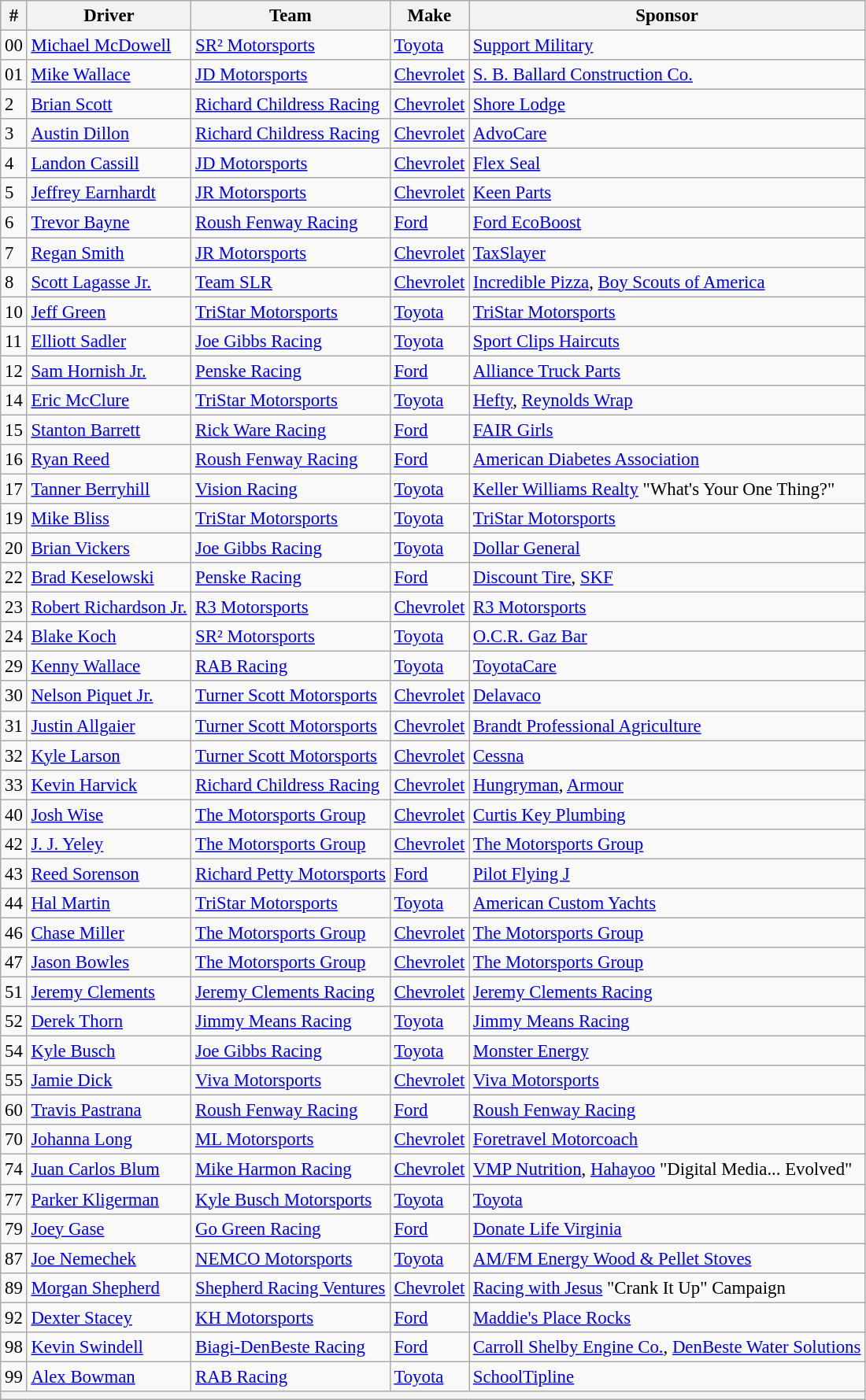<table class="wikitable" style="font-size:95%">
<tr>
<th>#</th>
<th>Driver</th>
<th>Team</th>
<th>Make</th>
<th>Sponsor</th>
</tr>
<tr>
<td>00</td>
<td><a href='#'>Michael McDowell</a></td>
<td><a href='#'>SR² Motorsports</a></td>
<td><a href='#'>Toyota</a></td>
<td><a href='#'>Support Military</a></td>
</tr>
<tr>
<td>01</td>
<td><a href='#'>Mike Wallace</a></td>
<td><a href='#'>JD Motorsports</a></td>
<td><a href='#'>Chevrolet</a></td>
<td><a href='#'>S. B. Ballard Construction Co.</a></td>
</tr>
<tr>
<td>2</td>
<td><a href='#'>Brian Scott</a></td>
<td><a href='#'>Richard Childress Racing</a></td>
<td><a href='#'>Chevrolet</a></td>
<td><a href='#'>Shore Lodge</a></td>
</tr>
<tr>
<td>3</td>
<td><a href='#'>Austin Dillon</a></td>
<td><a href='#'>Richard Childress Racing</a></td>
<td><a href='#'>Chevrolet</a></td>
<td><a href='#'>AdvoCare</a></td>
</tr>
<tr>
<td>4</td>
<td><a href='#'>Landon Cassill</a></td>
<td><a href='#'>JD Motorsports</a></td>
<td><a href='#'>Chevrolet</a></td>
<td><a href='#'>Flex Seal</a></td>
</tr>
<tr>
<td>5</td>
<td><a href='#'>Jeffrey Earnhardt</a></td>
<td><a href='#'>JR Motorsports</a></td>
<td><a href='#'>Chevrolet</a></td>
<td><a href='#'>Keen Parts</a></td>
</tr>
<tr>
<td>6</td>
<td><a href='#'>Trevor Bayne</a></td>
<td><a href='#'>Roush Fenway Racing</a></td>
<td><a href='#'>Ford</a></td>
<td><a href='#'>Ford EcoBoost</a></td>
</tr>
<tr>
<td>7</td>
<td><a href='#'>Regan Smith</a></td>
<td><a href='#'>JR Motorsports</a></td>
<td><a href='#'>Chevrolet</a></td>
<td><a href='#'>TaxSlayer</a></td>
</tr>
<tr>
<td>8</td>
<td><a href='#'>Scott Lagasse Jr.</a></td>
<td><a href='#'>Team SLR</a></td>
<td><a href='#'>Chevrolet</a></td>
<td><a href='#'>Incredible Pizza</a>, <a href='#'>Boy Scouts of America</a></td>
</tr>
<tr>
<td>10</td>
<td><a href='#'>Jeff Green</a></td>
<td><a href='#'>TriStar Motorsports</a></td>
<td><a href='#'>Toyota</a></td>
<td><a href='#'>TriStar Motorsports</a></td>
</tr>
<tr>
<td>11</td>
<td><a href='#'>Elliott Sadler</a></td>
<td><a href='#'>Joe Gibbs Racing</a></td>
<td><a href='#'>Toyota</a></td>
<td><a href='#'>Sport Clips Haircuts</a></td>
</tr>
<tr>
<td>12</td>
<td><a href='#'>Sam Hornish Jr.</a></td>
<td><a href='#'>Penske Racing</a></td>
<td><a href='#'>Ford</a></td>
<td><a href='#'>Alliance Truck Parts</a></td>
</tr>
<tr>
<td>14</td>
<td><a href='#'>Eric McClure</a></td>
<td><a href='#'>TriStar Motorsports</a></td>
<td><a href='#'>Toyota</a></td>
<td><a href='#'>Hefty</a>, <a href='#'>Reynolds Wrap</a></td>
</tr>
<tr>
<td>15</td>
<td><a href='#'>Stanton Barrett</a></td>
<td><a href='#'>Rick Ware Racing</a></td>
<td><a href='#'>Ford</a></td>
<td><a href='#'>FAIR Girls</a></td>
</tr>
<tr>
<td>16</td>
<td><a href='#'>Ryan Reed</a></td>
<td><a href='#'>Roush Fenway Racing</a></td>
<td><a href='#'>Ford</a></td>
<td><a href='#'>American Diabetes Association</a></td>
</tr>
<tr>
<td>17</td>
<td><a href='#'>Tanner Berryhill</a></td>
<td><a href='#'>Vision Racing</a></td>
<td><a href='#'>Toyota</a></td>
<td><a href='#'>Keller Williams Realty</a> "What's Your One Thing?"</td>
</tr>
<tr>
<td>19</td>
<td><a href='#'>Mike Bliss</a></td>
<td><a href='#'>TriStar Motorsports</a></td>
<td><a href='#'>Toyota</a></td>
<td><a href='#'>TriStar Motorsports</a></td>
</tr>
<tr>
<td>20</td>
<td><a href='#'>Brian Vickers</a></td>
<td><a href='#'>Joe Gibbs Racing</a></td>
<td><a href='#'>Toyota</a></td>
<td><a href='#'>Dollar General</a></td>
</tr>
<tr>
<td>22</td>
<td><a href='#'>Brad Keselowski</a></td>
<td><a href='#'>Penske Racing</a></td>
<td><a href='#'>Ford</a></td>
<td><a href='#'>Discount Tire</a>, <a href='#'>SKF</a></td>
</tr>
<tr>
<td>23</td>
<td><a href='#'>Robert Richardson Jr.</a></td>
<td><a href='#'>R3 Motorsports</a></td>
<td><a href='#'>Chevrolet</a></td>
<td><a href='#'>R3 Motorsports</a></td>
</tr>
<tr>
<td>24</td>
<td><a href='#'>Blake Koch</a></td>
<td><a href='#'>SR² Motorsports</a></td>
<td><a href='#'>Toyota</a></td>
<td><a href='#'>O.C.R. Gaz Bar</a></td>
</tr>
<tr>
<td>29</td>
<td><a href='#'>Kenny Wallace</a></td>
<td><a href='#'>RAB Racing</a></td>
<td><a href='#'>Toyota</a></td>
<td><a href='#'>ToyotaCare</a></td>
</tr>
<tr>
<td>30</td>
<td><a href='#'>Nelson Piquet Jr.</a></td>
<td><a href='#'>Turner Scott Motorsports</a></td>
<td><a href='#'>Chevrolet</a></td>
<td><a href='#'>Delavaco</a></td>
</tr>
<tr>
<td>31</td>
<td><a href='#'>Justin Allgaier</a></td>
<td><a href='#'>Turner Scott Motorsports</a></td>
<td><a href='#'>Chevrolet</a></td>
<td><a href='#'>Brandt Professional Agriculture</a></td>
</tr>
<tr>
<td>32</td>
<td><a href='#'>Kyle Larson</a></td>
<td><a href='#'>Turner Scott Motorsports</a></td>
<td><a href='#'>Chevrolet</a></td>
<td><a href='#'>Cessna</a></td>
</tr>
<tr>
<td>33</td>
<td><a href='#'>Kevin Harvick</a></td>
<td><a href='#'>Richard Childress Racing</a></td>
<td><a href='#'>Chevrolet</a></td>
<td><a href='#'>Hungryman</a>, <a href='#'>Armour</a></td>
</tr>
<tr>
<td>40</td>
<td><a href='#'>Josh Wise</a></td>
<td><a href='#'>The Motorsports Group</a></td>
<td><a href='#'>Chevrolet</a></td>
<td><a href='#'>Curtis Key Plumbing</a></td>
</tr>
<tr>
<td>42</td>
<td><a href='#'>J. J. Yeley</a></td>
<td><a href='#'>The Motorsports Group</a></td>
<td><a href='#'>Chevrolet</a></td>
<td><a href='#'>The Motorsports Group</a></td>
</tr>
<tr>
<td>43</td>
<td><a href='#'>Reed Sorenson</a></td>
<td><a href='#'>Richard Petty Motorsports</a></td>
<td><a href='#'>Ford</a></td>
<td><a href='#'>Pilot Flying J</a></td>
</tr>
<tr>
<td>44</td>
<td><a href='#'>Hal Martin</a></td>
<td><a href='#'>TriStar Motorsports</a></td>
<td><a href='#'>Toyota</a></td>
<td><a href='#'>American Custom Yachts</a></td>
</tr>
<tr>
<td>46</td>
<td><a href='#'>Chase Miller</a></td>
<td><a href='#'>The Motorsports Group</a></td>
<td><a href='#'>Chevrolet</a></td>
<td><a href='#'>The Motorsports Group</a></td>
</tr>
<tr>
<td>47</td>
<td><a href='#'>Jason Bowles</a></td>
<td><a href='#'>The Motorsports Group</a></td>
<td><a href='#'>Chevrolet</a></td>
<td><a href='#'>The Motorsports Group</a></td>
</tr>
<tr>
<td>51</td>
<td><a href='#'>Jeremy Clements</a></td>
<td><a href='#'>Jeremy Clements Racing</a></td>
<td><a href='#'>Chevrolet</a></td>
<td><a href='#'>Jeremy Clements Racing</a></td>
</tr>
<tr>
<td>52</td>
<td><a href='#'>Derek Thorn</a></td>
<td><a href='#'>Jimmy Means Racing</a></td>
<td><a href='#'>Toyota</a></td>
<td><a href='#'>Jimmy Means Racing</a></td>
</tr>
<tr>
<td>54</td>
<td><a href='#'>Kyle Busch</a></td>
<td><a href='#'>Joe Gibbs Racing</a></td>
<td><a href='#'>Toyota</a></td>
<td><a href='#'>Monster Energy</a></td>
</tr>
<tr>
<td>55</td>
<td><a href='#'>Jamie Dick</a></td>
<td><a href='#'>Viva Motorsports</a></td>
<td><a href='#'>Chevrolet</a></td>
<td><a href='#'>Viva Motorsports</a></td>
</tr>
<tr>
<td>60</td>
<td><a href='#'>Travis Pastrana</a></td>
<td><a href='#'>Roush Fenway Racing</a></td>
<td><a href='#'>Ford</a></td>
<td><a href='#'>Roush Fenway Racing</a></td>
</tr>
<tr>
<td>70</td>
<td><a href='#'>Johanna Long</a></td>
<td><a href='#'>ML Motorsports</a></td>
<td><a href='#'>Chevrolet</a></td>
<td><a href='#'>Foretravel Motorcoach</a></td>
</tr>
<tr>
<td>74</td>
<td><a href='#'>Juan Carlos Blum</a></td>
<td><a href='#'>Mike Harmon Racing</a></td>
<td><a href='#'>Chevrolet</a></td>
<td><a href='#'>VMP Nutrition</a>, <a href='#'>Hahayoo</a> "Digital Media... Evolved"</td>
</tr>
<tr>
<td>77</td>
<td><a href='#'>Parker Kligerman</a></td>
<td><a href='#'>Kyle Busch Motorsports</a></td>
<td><a href='#'>Toyota</a></td>
<td><a href='#'>Toyota</a></td>
</tr>
<tr>
<td>79</td>
<td><a href='#'>Joey Gase</a></td>
<td><a href='#'>Go Green Racing</a></td>
<td><a href='#'>Ford</a></td>
<td><a href='#'>Donate Life Virginia</a></td>
</tr>
<tr>
<td>87</td>
<td><a href='#'>Joe Nemechek</a></td>
<td><a href='#'>NEMCO Motorsports</a></td>
<td><a href='#'>Toyota</a></td>
<td><a href='#'>AM/FM Energy Wood & Pellet Stoves</a></td>
</tr>
<tr>
<td>89</td>
<td><a href='#'>Morgan Shepherd</a></td>
<td><a href='#'>Shepherd Racing Ventures</a></td>
<td><a href='#'>Chevrolet</a></td>
<td><a href='#'>Racing with Jesus</a> "Crank It Up" Campaign</td>
</tr>
<tr>
<td>92</td>
<td><a href='#'>Dexter Stacey</a></td>
<td><a href='#'>KH Motorsports</a></td>
<td><a href='#'>Ford</a></td>
<td><a href='#'>Maddie's Place Rocks</a></td>
</tr>
<tr>
<td>98</td>
<td><a href='#'>Kevin Swindell</a></td>
<td><a href='#'>Biagi-DenBeste Racing</a></td>
<td><a href='#'>Ford</a></td>
<td><a href='#'>Carroll Shelby Engine Co.</a>, <a href='#'>DenBeste Water Solutions</a></td>
</tr>
<tr>
<td>99</td>
<td><a href='#'>Alex Bowman</a></td>
<td><a href='#'>RAB Racing</a></td>
<td><a href='#'>Toyota</a></td>
<td><a href='#'>SchoolTipline</a></td>
</tr>
<tr>
<th colspan="5"></th>
</tr>
</table>
